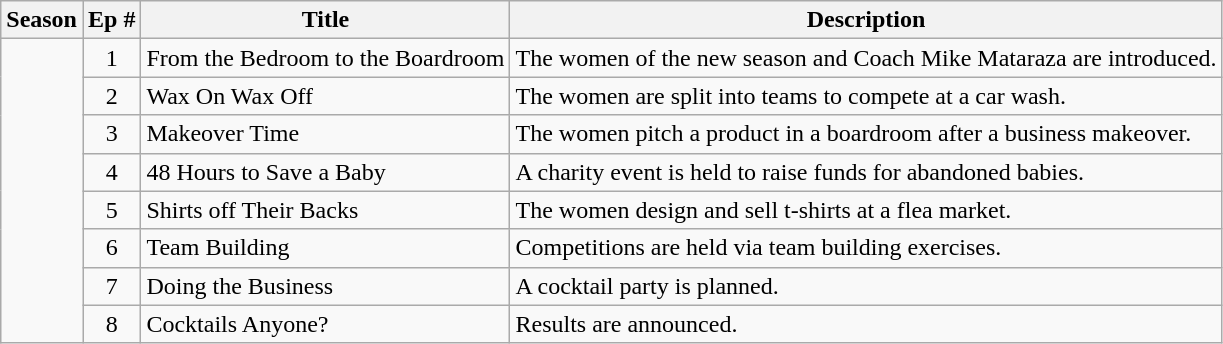<table class="wikitable">
<tr>
<th>Season</th>
<th>Ep #</th>
<th>Title</th>
<th>Description</th>
</tr>
<tr>
<td rowspan="8"></td>
<td align="center">1</td>
<td>From the Bedroom to the Boardroom</td>
<td>The women of the new season and Coach Mike Mataraza are introduced.</td>
</tr>
<tr>
<td align="center">2</td>
<td>Wax On Wax Off</td>
<td>The women are split into teams to compete at a car wash.</td>
</tr>
<tr>
<td align="center">3</td>
<td>Makeover Time</td>
<td>The women pitch a product in a boardroom after a business makeover.</td>
</tr>
<tr>
<td align="center">4</td>
<td>48 Hours to Save a Baby</td>
<td>A charity event is held to raise funds for abandoned babies.</td>
</tr>
<tr>
<td align="center">5</td>
<td>Shirts off Their Backs</td>
<td>The women design and sell t-shirts at a flea market.</td>
</tr>
<tr>
<td align="center">6</td>
<td>Team Building</td>
<td>Competitions are held via team building exercises.</td>
</tr>
<tr>
<td align="center">7</td>
<td>Doing the Business</td>
<td>A cocktail party is planned.</td>
</tr>
<tr>
<td align="center">8</td>
<td>Cocktails Anyone?</td>
<td>Results are announced.</td>
</tr>
</table>
